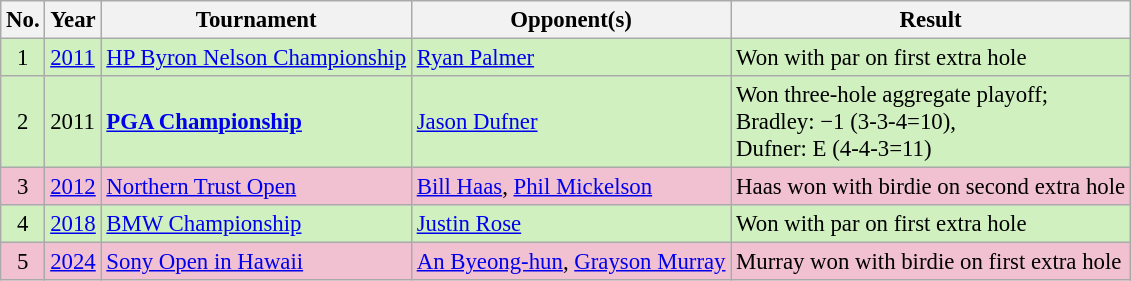<table class="wikitable" style="font-size:95%;">
<tr>
<th>No.</th>
<th>Year</th>
<th>Tournament</th>
<th>Opponent(s)</th>
<th>Result</th>
</tr>
<tr style="background:#D0F0C0;">
<td align=center>1</td>
<td><a href='#'>2011</a></td>
<td><a href='#'>HP Byron Nelson Championship</a></td>
<td> <a href='#'>Ryan Palmer</a></td>
<td>Won with par on first extra hole</td>
</tr>
<tr style="background:#D0F0C0;">
<td align=center>2</td>
<td>2011</td>
<td><strong><a href='#'>PGA Championship</a></strong></td>
<td> <a href='#'>Jason Dufner</a></td>
<td>Won three-hole aggregate playoff;<br>Bradley: −1 (3-3-4=10),<br>Dufner: E (4-4-3=11)</td>
</tr>
<tr style="background:#F2C1D1;">
<td align=center>3</td>
<td><a href='#'>2012</a></td>
<td><a href='#'>Northern Trust Open</a></td>
<td> <a href='#'>Bill Haas</a>,  <a href='#'>Phil Mickelson</a></td>
<td>Haas won with birdie on second extra hole</td>
</tr>
<tr style="background:#D0F0C0;">
<td align=center>4</td>
<td><a href='#'>2018</a></td>
<td><a href='#'>BMW Championship</a></td>
<td> <a href='#'>Justin Rose</a></td>
<td>Won with par on first extra hole</td>
</tr>
<tr style="background:#F2C1D1;">
<td align=center>5</td>
<td><a href='#'>2024</a></td>
<td><a href='#'>Sony Open in Hawaii</a></td>
<td> <a href='#'>An Byeong-hun</a>,  <a href='#'>Grayson Murray</a></td>
<td>Murray won with birdie on first extra hole</td>
</tr>
</table>
